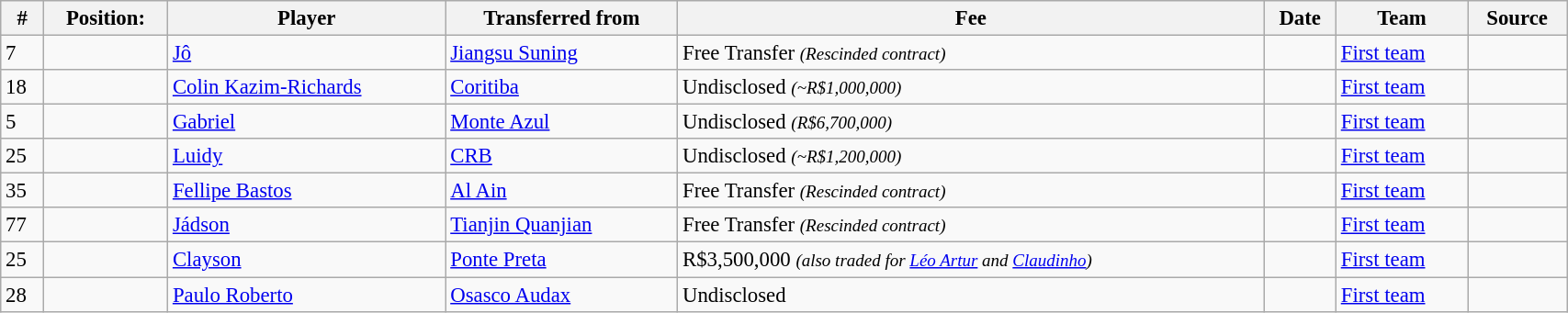<table class="wikitable sortable" style="width:90%; text-align:center; font-size:95%; text-align:left;">
<tr>
<th>#</th>
<th>Position:</th>
<th>Player</th>
<th>Transferred from</th>
<th>Fee</th>
<th>Date</th>
<th>Team</th>
<th>Source</th>
</tr>
<tr>
<td>7</td>
<td></td>
<td> <a href='#'>Jô</a></td>
<td> <a href='#'>Jiangsu Suning</a></td>
<td>Free Transfer <small><em>(Rescinded contract)</em></small></td>
<td></td>
<td><a href='#'>First team</a></td>
<td></td>
</tr>
<tr>
<td>18</td>
<td></td>
<td> <a href='#'>Colin Kazim-Richards</a></td>
<td> <a href='#'>Coritiba</a></td>
<td>Undisclosed <small><em>(~R$1,000,000)</em></small></td>
<td></td>
<td><a href='#'>First team</a></td>
<td></td>
</tr>
<tr>
<td>5</td>
<td></td>
<td> <a href='#'>Gabriel</a></td>
<td> <a href='#'>Monte Azul</a></td>
<td>Undisclosed <small><em>(R$6,700,000)</em></small></td>
<td></td>
<td><a href='#'>First team</a></td>
<td></td>
</tr>
<tr>
<td>25</td>
<td></td>
<td> <a href='#'>Luidy</a></td>
<td> <a href='#'>CRB</a></td>
<td>Undisclosed <small><em>(~R$1,200,000)</em></small></td>
<td></td>
<td><a href='#'>First team</a></td>
<td></td>
</tr>
<tr>
<td>35</td>
<td></td>
<td> <a href='#'>Fellipe Bastos</a></td>
<td> <a href='#'>Al Ain</a></td>
<td>Free Transfer <small><em>(Rescinded contract)</em></small></td>
<td></td>
<td><a href='#'>First team</a></td>
<td></td>
</tr>
<tr>
<td>77</td>
<td></td>
<td> <a href='#'>Jádson</a></td>
<td> <a href='#'>Tianjin Quanjian</a></td>
<td>Free Transfer <small><em>(Rescinded contract)</em></small></td>
<td></td>
<td><a href='#'>First team</a></td>
<td></td>
</tr>
<tr>
<td>25</td>
<td></td>
<td> <a href='#'>Clayson</a></td>
<td> <a href='#'>Ponte Preta</a></td>
<td>R$3,500,000 <small><em>(also traded for <a href='#'>Léo Artur</a> and <a href='#'>Claudinho</a>)</em></small></td>
<td></td>
<td><a href='#'>First team</a></td>
<td></td>
</tr>
<tr>
<td>28</td>
<td></td>
<td> <a href='#'>Paulo Roberto</a></td>
<td> <a href='#'>Osasco Audax</a></td>
<td>Undisclosed</td>
<td></td>
<td><a href='#'>First team</a></td>
<td></td>
</tr>
</table>
